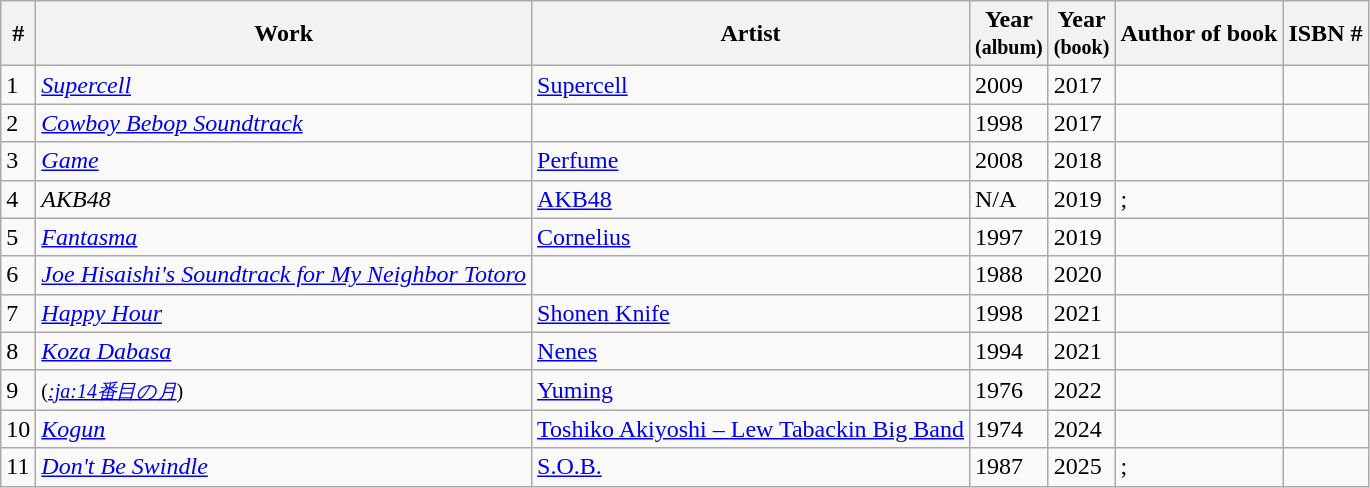<table class="wikitable sortable">
<tr>
<th>#</th>
<th>Work</th>
<th>Artist</th>
<th>Year<br><small>(album)</small></th>
<th>Year<br><small>(book)</small></th>
<th>Author of book</th>
<th class="unsortable">ISBN #</th>
</tr>
<tr>
<td>1</td>
<td><em><a href='#'>Supercell</a></em></td>
<td><a href='#'>Supercell</a></td>
<td>2009</td>
<td>2017</td>
<td></td>
<td></td>
</tr>
<tr>
<td>2</td>
<td><em><a href='#'>Cowboy Bebop Soundtrack</a></em></td>
<td></td>
<td>1998</td>
<td>2017</td>
<td></td>
<td></td>
</tr>
<tr>
<td>3</td>
<td><em><a href='#'>Game</a></em></td>
<td><a href='#'>Perfume</a></td>
<td>2008</td>
<td>2018</td>
<td></td>
<td></td>
</tr>
<tr>
<td>4</td>
<td><em>AKB48</em></td>
<td><a href='#'>AKB48</a></td>
<td>N/A</td>
<td>2019</td>
<td>; </td>
<td></td>
</tr>
<tr>
<td>5</td>
<td><em><a href='#'>Fantasma</a></em></td>
<td><a href='#'>Cornelius</a></td>
<td>1997</td>
<td>2019</td>
<td></td>
<td></td>
</tr>
<tr>
<td>6</td>
<td><em><a href='#'>Joe Hisaishi's Soundtrack for My Neighbor Totoro</a></em></td>
<td></td>
<td>1988</td>
<td>2020</td>
<td></td>
<td></td>
</tr>
<tr>
<td>7</td>
<td><em><a href='#'>Happy Hour</a></em></td>
<td><a href='#'>Shonen Knife</a></td>
<td>1998</td>
<td>2021</td>
<td></td>
<td></td>
</tr>
<tr>
<td>8</td>
<td><em><a href='#'>Koza Dabasa</a></em></td>
<td><a href='#'>Nenes</a></td>
<td>1994</td>
<td>2021</td>
<td></td>
<td></td>
</tr>
<tr>
<td>9</td>
<td><em></em> <small>(<em><a href='#'>:ja:14番目の月</a></em>)</small></td>
<td><a href='#'>Yuming</a></td>
<td>1976</td>
<td>2022</td>
<td></td>
<td></td>
</tr>
<tr>
<td>10</td>
<td><em><a href='#'>Kogun</a></em></td>
<td><a href='#'>Toshiko Akiyoshi – Lew Tabackin Big Band</a></td>
<td>1974</td>
<td>2024</td>
<td></td>
<td></td>
</tr>
<tr>
<td>11</td>
<td><em><a href='#'>Don't Be Swindle</a></em></td>
<td><a href='#'>S.O.B.</a></td>
<td>1987</td>
<td>2025</td>
<td>; </td>
<td></td>
</tr>
</table>
